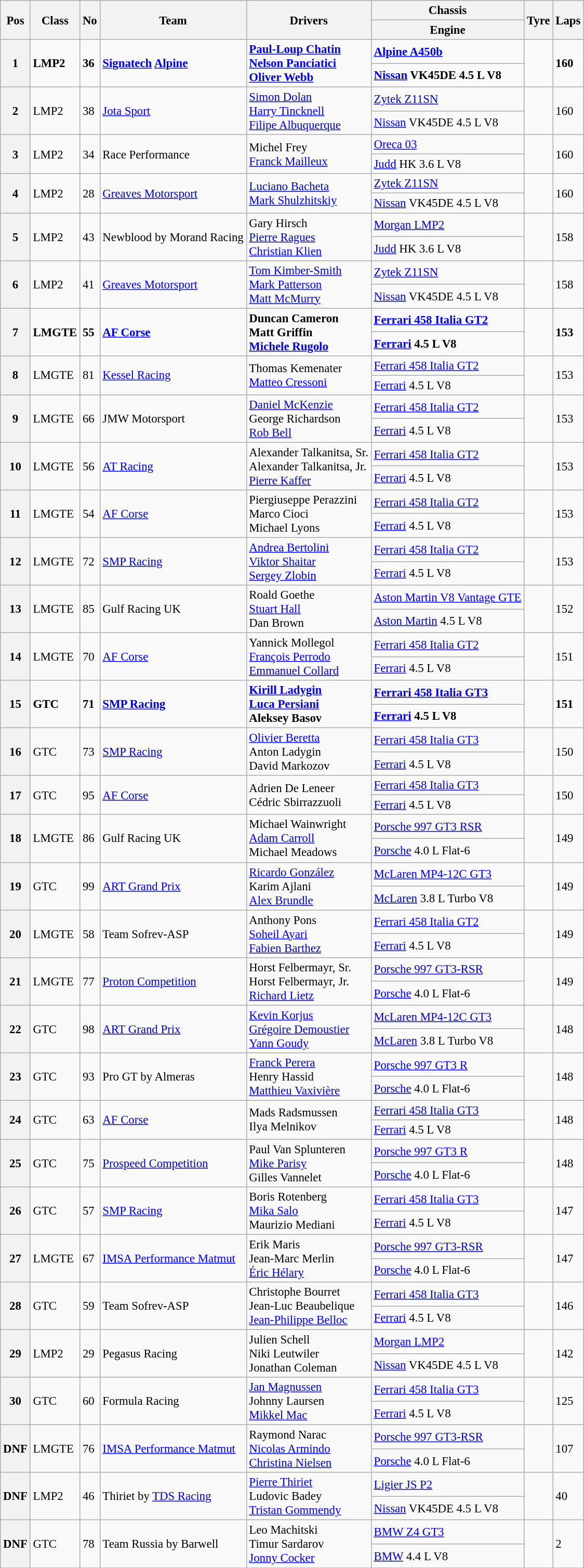<table class="wikitable" style="font-size: 95%;">
<tr>
<th rowspan=2>Pos</th>
<th rowspan=2>Class</th>
<th rowspan=2>No</th>
<th rowspan=2>Team</th>
<th rowspan=2>Drivers</th>
<th>Chassis</th>
<th rowspan=2>Tyre</th>
<th rowspan=2>Laps</th>
</tr>
<tr>
<th>Engine</th>
</tr>
<tr style="font-weight:bold">
<th rowspan=2>1</th>
<td rowspan=2>LMP2</td>
<td rowspan=2>36</td>
<td rowspan=2> <a href='#'>Signatech</a> <a href='#'>Alpine</a></td>
<td rowspan=2> <a href='#'>Paul-Loup Chatin</a><br> <a href='#'>Nelson Panciatici</a><br> <a href='#'>Oliver Webb</a></td>
<td><a href='#'>Alpine A450b</a></td>
<td rowspan=2></td>
<td rowspan=2>160</td>
</tr>
<tr style="font-weight:bold">
<td><a href='#'>Nissan</a> VK45DE 4.5 L V8</td>
</tr>
<tr>
<th rowspan=2>2</th>
<td rowspan=2>LMP2</td>
<td rowspan=2>38</td>
<td rowspan=2> <a href='#'>Jota Sport</a></td>
<td rowspan=2> <a href='#'>Simon Dolan</a><br> <a href='#'>Harry Tincknell</a><br> <a href='#'>Filipe Albuquerque</a></td>
<td><a href='#'>Zytek Z11SN</a></td>
<td rowspan=2></td>
<td rowspan=2>160</td>
</tr>
<tr>
<td><a href='#'>Nissan</a> VK45DE 4.5 L V8</td>
</tr>
<tr>
<th rowspan=2>3</th>
<td rowspan=2>LMP2</td>
<td rowspan=2>34</td>
<td rowspan=2> Race Performance</td>
<td rowspan=2> Michel Frey<br> <a href='#'>Franck Mailleux</a></td>
<td><a href='#'>Oreca 03</a></td>
<td rowspan=2></td>
<td rowspan=2>160</td>
</tr>
<tr>
<td><a href='#'>Judd</a> HK 3.6 L V8</td>
</tr>
<tr>
<th rowspan=2>4</th>
<td rowspan=2>LMP2</td>
<td rowspan=2>28</td>
<td rowspan=2> <a href='#'>Greaves Motorsport</a></td>
<td rowspan=2> <a href='#'>Luciano Bacheta</a><br> <a href='#'>Mark Shulzhitskiy</a></td>
<td><a href='#'>Zytek Z11SN</a></td>
<td rowspan=2></td>
<td rowspan=2>160</td>
</tr>
<tr>
<td><a href='#'>Nissan</a> VK45DE 4.5 L V8</td>
</tr>
<tr>
<th rowspan=2>5</th>
<td rowspan=2>LMP2</td>
<td rowspan=2>43</td>
<td rowspan=2> Newblood by Morand Racing</td>
<td rowspan=2> Gary Hirsch<br> <a href='#'>Pierre Ragues</a><br> <a href='#'>Christian Klien</a></td>
<td><a href='#'>Morgan LMP2</a></td>
<td rowspan=2></td>
<td rowspan=2>158</td>
</tr>
<tr>
<td><a href='#'>Judd</a> HK 3.6 L V8</td>
</tr>
<tr>
<th rowspan=2>6</th>
<td rowspan=2>LMP2</td>
<td rowspan=2>41</td>
<td rowspan=2> <a href='#'>Greaves Motorsport</a></td>
<td rowspan=2> <a href='#'>Tom Kimber-Smith</a><br> <a href='#'>Mark Patterson</a><br> <a href='#'>Matt McMurry</a></td>
<td><a href='#'>Zytek Z11SN</a></td>
<td rowspan=2></td>
<td rowspan=2>158</td>
</tr>
<tr>
<td><a href='#'>Nissan</a> VK45DE 4.5 L V8</td>
</tr>
<tr style="font-weight:bold">
<th rowspan=2>7</th>
<td rowspan=2>LMGTE</td>
<td rowspan=2>55</td>
<td rowspan=2> <a href='#'>AF Corse</a></td>
<td rowspan=2> Duncan Cameron<br> Matt Griffin<br> <a href='#'>Michele Rugolo</a></td>
<td><a href='#'>Ferrari 458 Italia GT2</a></td>
<td rowspan=2></td>
<td rowspan=2>153</td>
</tr>
<tr style="font-weight:bold">
<td><a href='#'>Ferrari</a> 4.5 L V8</td>
</tr>
<tr>
<th rowspan=2>8</th>
<td rowspan=2>LMGTE</td>
<td rowspan=2>81</td>
<td rowspan=2> <a href='#'>Kessel Racing</a></td>
<td rowspan=2> Thomas Kemenater<br> <a href='#'>Matteo Cressoni</a></td>
<td><a href='#'>Ferrari 458 Italia GT2</a></td>
<td rowspan=2></td>
<td rowspan=2>153</td>
</tr>
<tr>
<td><a href='#'>Ferrari</a> 4.5 L V8</td>
</tr>
<tr>
<th rowspan=2>9</th>
<td rowspan=2>LMGTE</td>
<td rowspan=2>66</td>
<td rowspan=2> JMW Motorsport</td>
<td rowspan=2> <a href='#'>Daniel McKenzie</a><br> George Richardson<br> <a href='#'>Rob Bell</a></td>
<td><a href='#'>Ferrari 458 Italia GT2</a></td>
<td rowspan=2></td>
<td rowspan=2>153</td>
</tr>
<tr>
<td><a href='#'>Ferrari</a> 4.5 L V8</td>
</tr>
<tr>
<th rowspan=2>10</th>
<td rowspan=2>LMGTE</td>
<td rowspan=2>56</td>
<td rowspan=2> <a href='#'>AT Racing</a></td>
<td rowspan=2> Alexander Talkanitsa, Sr.<br> Alexander Talkanitsa, Jr.<br> <a href='#'>Pierre Kaffer</a></td>
<td><a href='#'>Ferrari 458 Italia GT2</a></td>
<td rowspan=2></td>
<td rowspan=2>153</td>
</tr>
<tr>
<td><a href='#'>Ferrari</a> 4.5 L V8</td>
</tr>
<tr>
<th rowspan=2>11</th>
<td rowspan=2>LMGTE</td>
<td rowspan=2>54</td>
<td rowspan=2> <a href='#'>AF Corse</a></td>
<td rowspan=2> Piergiuseppe Perazzini<br> Marco Cioci<br> Michael Lyons</td>
<td><a href='#'>Ferrari 458 Italia GT2</a></td>
<td rowspan=2></td>
<td rowspan=2>153</td>
</tr>
<tr>
<td><a href='#'>Ferrari</a> 4.5 L V8</td>
</tr>
<tr>
<th rowspan=2>12</th>
<td rowspan=2>LMGTE</td>
<td rowspan=2>72</td>
<td rowspan=2> <a href='#'>SMP Racing</a></td>
<td rowspan=2> <a href='#'>Andrea Bertolini</a><br> <a href='#'>Viktor Shaitar</a><br> <a href='#'>Sergey Zlobin</a></td>
<td><a href='#'>Ferrari 458 Italia GT2</a></td>
<td rowspan=2></td>
<td rowspan=2>153</td>
</tr>
<tr>
<td><a href='#'>Ferrari</a> 4.5 L V8</td>
</tr>
<tr>
<th rowspan=2>13</th>
<td rowspan=2>LMGTE</td>
<td rowspan=2>85</td>
<td rowspan=2> Gulf Racing UK</td>
<td rowspan=2> Roald Goethe<br> <a href='#'>Stuart Hall</a><br> Dan Brown</td>
<td><a href='#'>Aston Martin V8 Vantage GTE</a></td>
<td rowspan=2></td>
<td rowspan=2>152</td>
</tr>
<tr>
<td><a href='#'>Aston Martin</a> 4.5 L V8</td>
</tr>
<tr>
<th rowspan=2>14</th>
<td rowspan=2>LMGTE</td>
<td rowspan=2>70</td>
<td rowspan=2> <a href='#'>AF Corse</a></td>
<td rowspan=2> Yannick Mollegol<br> <a href='#'>François Perrodo</a><br> <a href='#'>Emmanuel Collard</a></td>
<td><a href='#'>Ferrari 458 Italia GT2</a></td>
<td rowspan=2></td>
<td rowspan=2>151</td>
</tr>
<tr>
<td><a href='#'>Ferrari</a> 4.5 L V8</td>
</tr>
<tr style="font-weight:bold">
<th rowspan=2>15</th>
<td rowspan=2>GTC</td>
<td rowspan=2>71</td>
<td rowspan=2> <a href='#'>SMP Racing</a></td>
<td rowspan=2> <a href='#'>Kirill Ladygin</a><br> <a href='#'>Luca Persiani</a><br> Aleksey Basov</td>
<td><a href='#'>Ferrari 458 Italia GT3</a></td>
<td rowspan=2></td>
<td rowspan=2>151</td>
</tr>
<tr style="font-weight:bold">
<td><a href='#'>Ferrari</a> 4.5 L V8</td>
</tr>
<tr>
<th rowspan=2>16</th>
<td rowspan=2>GTC</td>
<td rowspan=2>73</td>
<td rowspan=2> <a href='#'>SMP Racing</a></td>
<td rowspan=2> <a href='#'>Olivier Beretta</a><br> Anton Ladygin<br> David Markozov</td>
<td><a href='#'>Ferrari 458 Italia GT3</a></td>
<td rowspan=2></td>
<td rowspan=2>150</td>
</tr>
<tr>
<td><a href='#'>Ferrari</a> 4.5 L V8</td>
</tr>
<tr>
<th rowspan=2>17</th>
<td rowspan=2>GTC</td>
<td rowspan=2>95</td>
<td rowspan=2> <a href='#'>AF Corse</a></td>
<td rowspan=2> Adrien De Leneer<br> Cédric Sbirrazzuoli</td>
<td><a href='#'>Ferrari 458 Italia GT3</a></td>
<td rowspan=2></td>
<td rowspan=2>150</td>
</tr>
<tr>
<td><a href='#'>Ferrari</a> 4.5 L V8</td>
</tr>
<tr>
<th rowspan=2>18</th>
<td rowspan=2>LMGTE</td>
<td rowspan=2>86</td>
<td rowspan=2> Gulf Racing UK</td>
<td rowspan=2> Michael Wainwright<br> <a href='#'>Adam Carroll</a><br> Michael Meadows</td>
<td><a href='#'>Porsche 997 GT3 RSR</a></td>
<td rowspan=2></td>
<td rowspan=2>149</td>
</tr>
<tr>
<td><a href='#'>Porsche</a> 4.0 L Flat-6</td>
</tr>
<tr>
<th rowspan=2>19</th>
<td rowspan=2>GTC</td>
<td rowspan=2>99</td>
<td rowspan=2> <a href='#'>ART Grand Prix</a></td>
<td rowspan=2> <a href='#'>Ricardo González</a><br> Karim Ajlani<br> <a href='#'>Alex Brundle</a></td>
<td><a href='#'>McLaren MP4-12C GT3</a></td>
<td rowspan=2></td>
<td rowspan=2>149</td>
</tr>
<tr>
<td><a href='#'>McLaren</a> 3.8 L Turbo V8</td>
</tr>
<tr>
<th rowspan=2>20</th>
<td rowspan=2>LMGTE</td>
<td rowspan=2>58</td>
<td rowspan=2> Team Sofrev-ASP</td>
<td rowspan=2> Anthony Pons<br> <a href='#'>Soheil Ayari</a><br> <a href='#'>Fabien Barthez</a></td>
<td><a href='#'>Ferrari 458 Italia GT2</a></td>
<td rowspan=2></td>
<td rowspan=2>149</td>
</tr>
<tr>
<td><a href='#'>Ferrari</a> 4.5 L V8</td>
</tr>
<tr>
<th rowspan=2>21</th>
<td rowspan=2>LMGTE</td>
<td rowspan=2>77</td>
<td rowspan=2> <a href='#'>Proton Competition</a></td>
<td rowspan=2> Horst Felbermayr, Sr.<br> Horst Felbermayr, Jr.<br> <a href='#'>Richard Lietz</a></td>
<td><a href='#'>Porsche 997 GT3-RSR</a></td>
<td rowspan=2></td>
<td rowspan=2>149</td>
</tr>
<tr>
<td><a href='#'>Porsche</a> 4.0 L Flat-6</td>
</tr>
<tr>
<th rowspan=2>22</th>
<td rowspan=2>GTC</td>
<td rowspan=2>98</td>
<td rowspan=2> <a href='#'>ART Grand Prix</a></td>
<td rowspan=2> <a href='#'>Kevin Korjus</a><br> <a href='#'>Grégoire Demoustier</a><br> <a href='#'>Yann Goudy</a></td>
<td><a href='#'>McLaren MP4-12C GT3</a></td>
<td rowspan=2></td>
<td rowspan=2>148</td>
</tr>
<tr>
<td><a href='#'>McLaren</a> 3.8 L Turbo V8</td>
</tr>
<tr>
<th rowspan=2>23</th>
<td rowspan=2>GTC</td>
<td rowspan=2>93</td>
<td rowspan=2> Pro GT by Almeras</td>
<td rowspan=2> <a href='#'>Franck Perera</a><br> Henry Hassid<br> <a href='#'>Matthieu Vaxivière</a></td>
<td><a href='#'>Porsche 997 GT3 R</a></td>
<td rowspan=2></td>
<td rowspan=2>148</td>
</tr>
<tr>
<td><a href='#'>Porsche</a> 4.0 L Flat-6</td>
</tr>
<tr>
<th rowspan=2>24</th>
<td rowspan=2>GTC</td>
<td rowspan=2>63</td>
<td rowspan=2> <a href='#'>AF Corse</a></td>
<td rowspan=2> Mads Radsmussen<br> Ilya Melnikov</td>
<td><a href='#'>Ferrari 458 Italia GT3</a></td>
<td rowspan=2></td>
<td rowspan=2>148</td>
</tr>
<tr>
<td><a href='#'>Ferrari</a> 4.5 L V8</td>
</tr>
<tr>
<th rowspan=2>25</th>
<td rowspan=2>GTC</td>
<td rowspan=2>75</td>
<td rowspan=2> <a href='#'>Prospeed Competition</a></td>
<td rowspan=2> Paul Van Splunteren<br> <a href='#'>Mike Parisy</a><br> Gilles Vannelet</td>
<td><a href='#'>Porsche 997 GT3 R</a></td>
<td rowspan=2></td>
<td rowspan=2>148</td>
</tr>
<tr>
<td><a href='#'>Porsche</a> 4.0 L Flat-6</td>
</tr>
<tr>
<th rowspan=2>26</th>
<td rowspan=2>GTC</td>
<td rowspan=2>57</td>
<td rowspan=2> <a href='#'>SMP Racing</a></td>
<td rowspan=2> Boris Rotenberg<br> <a href='#'>Mika Salo</a><br> Maurizio Mediani</td>
<td><a href='#'>Ferrari 458 Italia GT3</a></td>
<td rowspan=2></td>
<td rowspan=2>147</td>
</tr>
<tr>
<td><a href='#'>Ferrari</a> 4.5 L V8</td>
</tr>
<tr>
<th rowspan=2>27</th>
<td rowspan=2>LMGTE</td>
<td rowspan=2>67</td>
<td rowspan=2> <a href='#'>IMSA Performance Matmut</a></td>
<td rowspan=2> Erik Maris<br> Jean-Marc Merlin<br> <a href='#'>Éric Hélary</a></td>
<td><a href='#'>Porsche 997 GT3-RSR</a></td>
<td rowspan=2></td>
<td rowspan=2>147</td>
</tr>
<tr>
<td><a href='#'>Porsche</a> 4.0 L Flat-6</td>
</tr>
<tr>
<th rowspan=2>28</th>
<td rowspan=2>GTC</td>
<td rowspan=2>59</td>
<td rowspan=2> Team Sofrev-ASP</td>
<td rowspan=2> Christophe Bourret<br> Jean-Luc Beaubelique<br> <a href='#'>Jean-Philippe Belloc</a></td>
<td><a href='#'>Ferrari 458 Italia GT3</a></td>
<td rowspan=2></td>
<td rowspan=2>146</td>
</tr>
<tr>
<td><a href='#'>Ferrari</a> 4.5 L V8</td>
</tr>
<tr>
<th rowspan=2>29</th>
<td rowspan=2>LMP2</td>
<td rowspan=2>29</td>
<td rowspan=2> Pegasus Racing</td>
<td rowspan=2> Julien Schell<br> Niki Leutwiler<br> Jonathan Coleman</td>
<td><a href='#'>Morgan LMP2</a></td>
<td rowspan=2></td>
<td rowspan=2>142</td>
</tr>
<tr>
<td><a href='#'>Nissan</a> VK45DE 4.5 L V8</td>
</tr>
<tr>
<th rowspan=2>30</th>
<td rowspan=2>GTC</td>
<td rowspan=2>60</td>
<td rowspan=2> Formula Racing</td>
<td rowspan=2> <a href='#'>Jan Magnussen</a><br> Johnny Laursen<br> <a href='#'>Mikkel Mac</a></td>
<td><a href='#'>Ferrari 458 Italia GT3</a></td>
<td rowspan=2></td>
<td rowspan=2>125</td>
</tr>
<tr>
<td><a href='#'>Ferrari</a> 4.5 L V8</td>
</tr>
<tr>
<th rowspan=2>DNF</th>
<td rowspan=2>LMGTE</td>
<td rowspan=2>76</td>
<td rowspan=2> <a href='#'>IMSA Performance Matmut</a></td>
<td rowspan=2> Raymond Narac<br> <a href='#'>Nicolas Armindo</a><br> <a href='#'>Christina Nielsen</a></td>
<td><a href='#'>Porsche 997 GT3-RSR</a></td>
<td rowspan=2></td>
<td rowspan=2>107</td>
</tr>
<tr>
<td><a href='#'>Porsche</a> 4.0 L Flat-6</td>
</tr>
<tr>
<th rowspan=2>DNF</th>
<td rowspan=2>LMP2</td>
<td rowspan=2>46</td>
<td rowspan=2> Thiriet by <a href='#'>TDS Racing</a></td>
<td rowspan=2> <a href='#'>Pierre Thiriet</a><br> Ludovic Badey<br> <a href='#'>Tristan Gommendy</a></td>
<td><a href='#'>Ligier JS P2</a></td>
<td rowspan=2></td>
<td rowspan=2>40</td>
</tr>
<tr>
<td><a href='#'>Nissan</a> VK45DE 4.5 L V8</td>
</tr>
<tr>
<th rowspan=2>DNF</th>
<td rowspan=2>GTC</td>
<td rowspan=2>78</td>
<td rowspan=2> Team Russia by Barwell</td>
<td rowspan=2> Leo Machitski<br> Timur Sardarov<br> <a href='#'>Jonny Cocker</a></td>
<td><a href='#'>BMW Z4 GT3</a></td>
<td rowspan=2></td>
<td rowspan=2>2</td>
</tr>
<tr>
<td><a href='#'>BMW</a> 4.4 L V8</td>
</tr>
<tr>
</tr>
</table>
